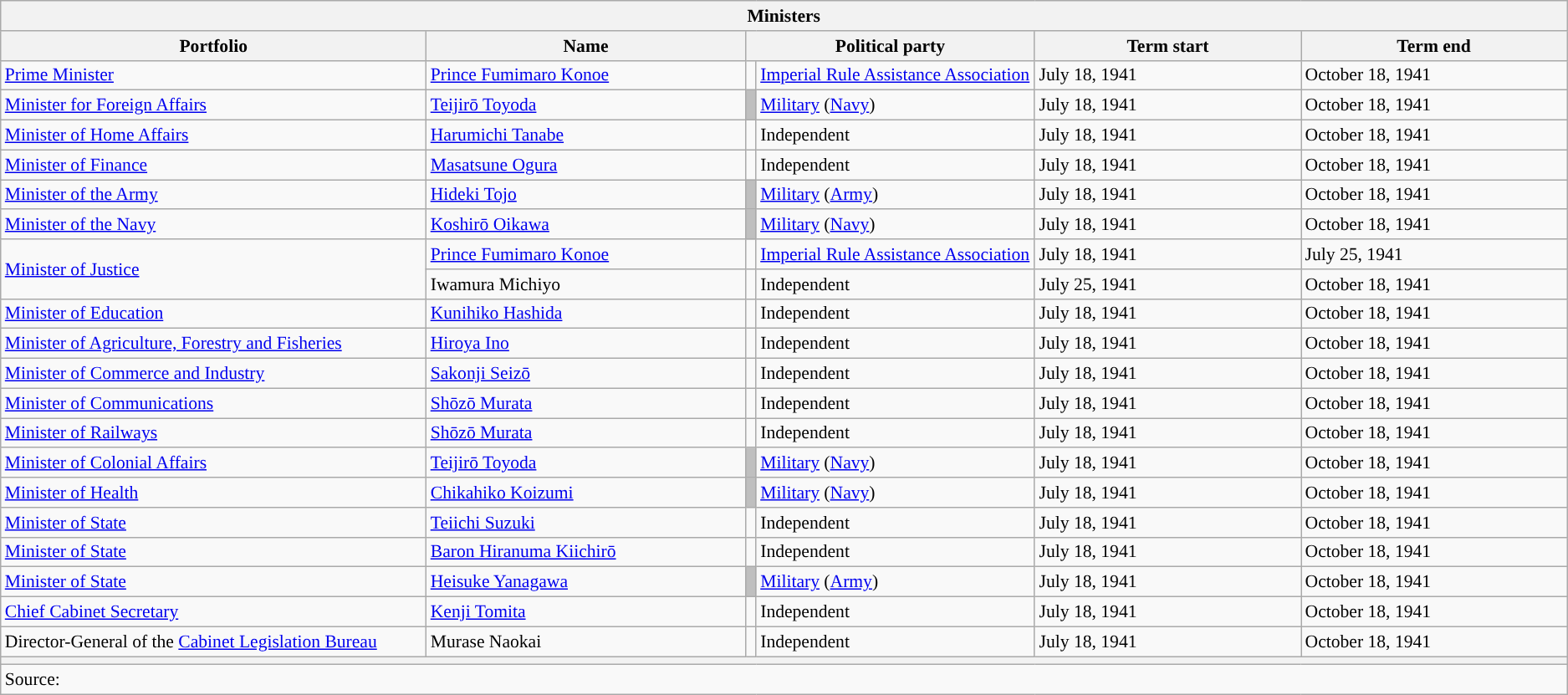<table class="wikitable unsortable" style="font-size: 90%;">
<tr>
<th colspan="6">Ministers</th>
</tr>
<tr>
<th scope="col" width="20%">Portfolio</th>
<th scope="col" width="15%">Name</th>
<th colspan="2" scope="col" width="13.5%">Political party</th>
<th scope="col" width="12.5%">Term start</th>
<th scope="col" width="12.5%">Term end</th>
</tr>
<tr>
<td style="text-align: left;"><a href='#'>Prime Minister</a></td>
<td><a href='#'>Prince Fumimaro Konoe</a></td>
<td style="color:inherit;background:"></td>
<td><a href='#'>Imperial Rule Assistance Association</a></td>
<td>July 18, 1941</td>
<td>October 18, 1941</td>
</tr>
<tr>
<td><a href='#'>Minister for Foreign Affairs</a></td>
<td><a href='#'>Teijirō Toyoda</a></td>
<td style="color:inherit;background:#bfbfbf"></td>
<td><a href='#'>Military</a> (<a href='#'>Navy</a>)</td>
<td>July 18, 1941</td>
<td>October 18, 1941</td>
</tr>
<tr>
<td><a href='#'>Minister of Home Affairs</a></td>
<td><a href='#'>Harumichi Tanabe</a></td>
<td style="color:inherit;background:"></td>
<td>Independent</td>
<td>July 18, 1941</td>
<td>October 18, 1941</td>
</tr>
<tr>
<td><a href='#'>Minister of Finance</a></td>
<td><a href='#'>Masatsune Ogura</a></td>
<td style="color:inherit;background:"></td>
<td>Independent</td>
<td>July 18, 1941</td>
<td>October 18, 1941</td>
</tr>
<tr>
<td><a href='#'>Minister of the Army</a></td>
<td><a href='#'>Hideki Tojo</a></td>
<td style="color:inherit;background:#bfbfbf"></td>
<td><a href='#'>Military</a> (<a href='#'>Army</a>)</td>
<td>July 18, 1941</td>
<td>October 18, 1941</td>
</tr>
<tr>
<td><a href='#'>Minister of the Navy</a></td>
<td><a href='#'>Koshirō Oikawa</a></td>
<td style="color:inherit;background:#bfbfbf"></td>
<td><a href='#'>Military</a> (<a href='#'>Navy</a>)</td>
<td>July 18, 1941</td>
<td>October 18, 1941</td>
</tr>
<tr>
<td rowspan="2"><a href='#'>Minister of Justice</a></td>
<td><a href='#'>Prince Fumimaro Konoe</a></td>
<td style="color:inherit;background:"></td>
<td><a href='#'>Imperial Rule Assistance Association</a></td>
<td>July 18, 1941</td>
<td>July 25, 1941</td>
</tr>
<tr>
<td>Iwamura Michiyo</td>
<td style="color:inherit;background:"></td>
<td>Independent</td>
<td>July 25, 1941</td>
<td>October 18, 1941</td>
</tr>
<tr>
<td><a href='#'>Minister of Education</a></td>
<td><a href='#'>Kunihiko Hashida</a></td>
<td style="color:inherit;background:"></td>
<td>Independent</td>
<td>July 18, 1941</td>
<td>October 18, 1941</td>
</tr>
<tr>
<td><a href='#'>Minister of Agriculture, Forestry and Fisheries</a></td>
<td><a href='#'>Hiroya Ino</a></td>
<td style="color:inherit;background:"></td>
<td>Independent</td>
<td>July 18, 1941</td>
<td>October 18, 1941</td>
</tr>
<tr>
<td><a href='#'>Minister of Commerce and Industry</a></td>
<td><a href='#'>Sakonji Seizō</a></td>
<td style="color:inherit;background:"></td>
<td>Independent</td>
<td>July 18, 1941</td>
<td>October 18, 1941</td>
</tr>
<tr>
<td><a href='#'>Minister of Communications</a></td>
<td><a href='#'>Shōzō Murata</a></td>
<td style="color:inherit;background:"></td>
<td>Independent</td>
<td>July 18, 1941</td>
<td>October 18, 1941</td>
</tr>
<tr>
<td><a href='#'>Minister of Railways</a></td>
<td><a href='#'>Shōzō Murata</a></td>
<td style="color:inherit;background:"></td>
<td>Independent</td>
<td>July 18, 1941</td>
<td>October 18, 1941</td>
</tr>
<tr>
<td><a href='#'>Minister of Colonial Affairs</a></td>
<td><a href='#'>Teijirō Toyoda</a></td>
<td style="color:inherit;background:#bfbfbf"></td>
<td><a href='#'>Military</a> (<a href='#'>Navy</a>)</td>
<td>July 18, 1941</td>
<td>October 18, 1941</td>
</tr>
<tr>
<td><a href='#'>Minister of Health</a></td>
<td><a href='#'>Chikahiko Koizumi</a></td>
<td style="color:inherit;background:#bfbfbf"></td>
<td><a href='#'>Military</a> (<a href='#'>Navy</a>)</td>
<td>July 18, 1941</td>
<td>October 18, 1941</td>
</tr>
<tr>
<td><a href='#'>Minister of State</a></td>
<td><a href='#'>Teiichi Suzuki</a></td>
<td style="color:inherit;background:"></td>
<td>Independent</td>
<td>July 18, 1941</td>
<td>October 18, 1941</td>
</tr>
<tr>
<td><a href='#'>Minister of State</a></td>
<td><a href='#'>Baron Hiranuma Kiichirō</a></td>
<td style="color:inherit;background:"></td>
<td>Independent</td>
<td>July 18, 1941</td>
<td>October 18, 1941</td>
</tr>
<tr>
<td><a href='#'>Minister of State</a></td>
<td><a href='#'>Heisuke Yanagawa</a></td>
<td style="color:inherit;background:#bfbfbf"></td>
<td><a href='#'>Military</a> (<a href='#'>Army</a>)</td>
<td>July 18, 1941</td>
<td>October 18, 1941</td>
</tr>
<tr>
<td><a href='#'>Chief Cabinet Secretary</a></td>
<td><a href='#'>Kenji Tomita</a></td>
<td style="color:inherit;background:"></td>
<td>Independent</td>
<td>July 18, 1941</td>
<td>October 18, 1941</td>
</tr>
<tr>
<td>Director-General of the <a href='#'>Cabinet Legislation Bureau</a></td>
<td>Murase Naokai</td>
<td style="color:inherit;background:"></td>
<td>Independent</td>
<td>July 18, 1941</td>
<td>October 18, 1941</td>
</tr>
<tr>
<th colspan="6"></th>
</tr>
<tr>
<td colspan="6">Source:</td>
</tr>
</table>
